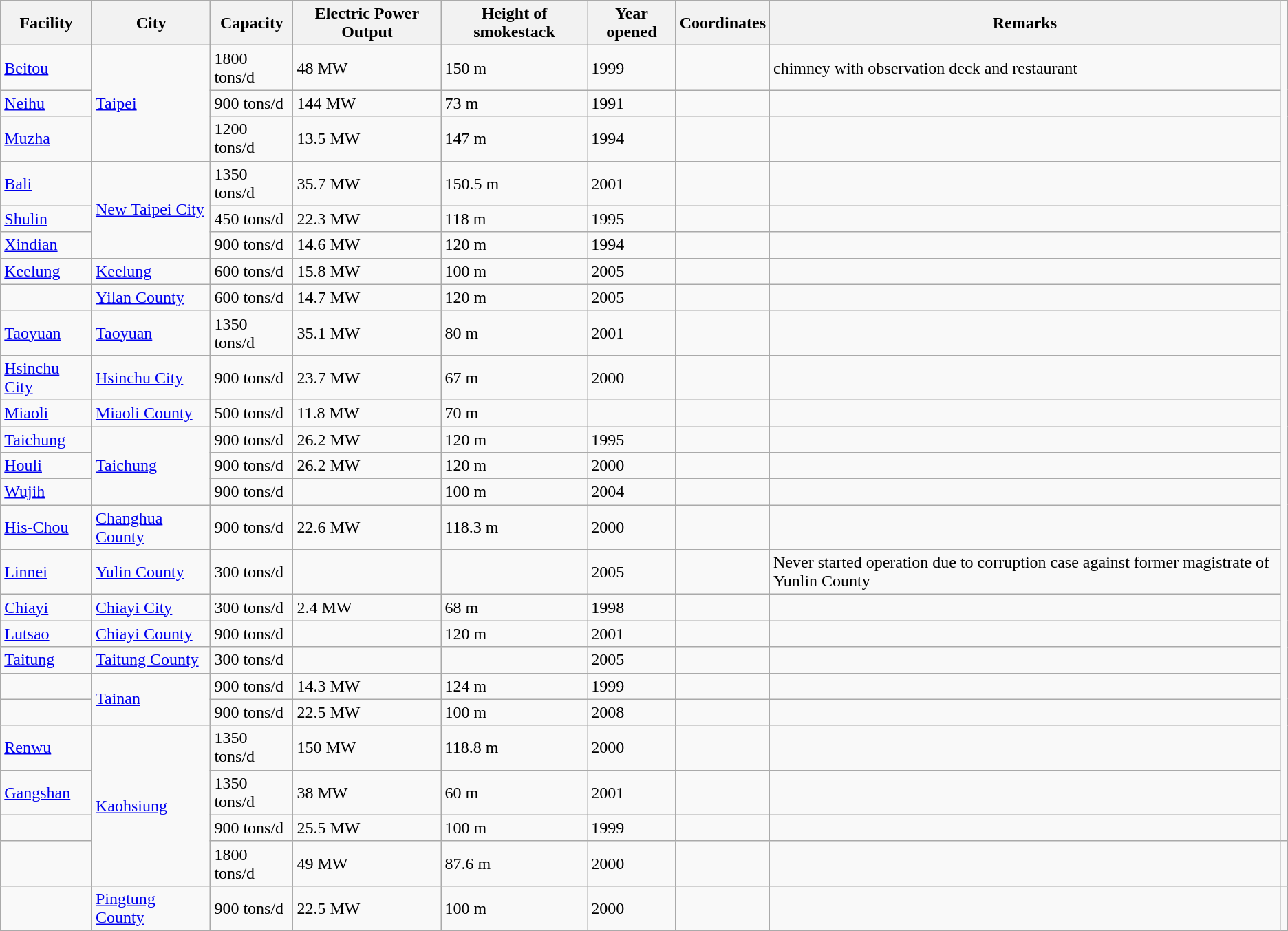<table class="wikitable sortable">
<tr>
<th>Facility</th>
<th>City</th>
<th>Capacity</th>
<th>Electric Power Output</th>
<th>Height of smokestack</th>
<th>Year opened</th>
<th>Coordinates</th>
<th>Remarks</th>
</tr>
<tr>
<td><a href='#'>Beitou</a></td>
<td rowspan="3"><a href='#'>Taipei</a></td>
<td>1800 tons/d</td>
<td>48 MW</td>
<td>150 m</td>
<td>1999</td>
<td></td>
<td>chimney with observation deck and restaurant</td>
</tr>
<tr>
<td><a href='#'>Neihu</a></td>
<td>900 tons/d</td>
<td>144 MW</td>
<td>73 m</td>
<td>1991</td>
<td></td>
<td></td>
</tr>
<tr>
<td><a href='#'>Muzha</a></td>
<td>1200 tons/d</td>
<td>13.5 MW</td>
<td>147 m</td>
<td>1994</td>
<td></td>
<td></td>
</tr>
<tr>
<td><a href='#'>Bali</a></td>
<td rowspan="3"><a href='#'>New Taipei City</a></td>
<td>1350 tons/d</td>
<td>35.7 MW</td>
<td>150.5 m</td>
<td>2001</td>
<td></td>
<td></td>
</tr>
<tr>
<td><a href='#'>Shulin</a></td>
<td>450 tons/d</td>
<td>22.3 MW</td>
<td>118 m</td>
<td>1995</td>
<td></td>
<td></td>
</tr>
<tr>
<td><a href='#'>Xindian</a></td>
<td>900 tons/d</td>
<td>14.6 MW</td>
<td>120 m</td>
<td>1994</td>
<td></td>
<td></td>
</tr>
<tr>
<td><a href='#'>Keelung</a></td>
<td><a href='#'>Keelung</a></td>
<td>600 tons/d</td>
<td>15.8 MW</td>
<td>100 m</td>
<td>2005</td>
<td></td>
<td></td>
</tr>
<tr>
<td></td>
<td><a href='#'>Yilan County</a></td>
<td>600 tons/d</td>
<td>14.7 MW</td>
<td>120 m</td>
<td>2005</td>
<td></td>
<td></td>
</tr>
<tr>
<td><a href='#'>Taoyuan</a></td>
<td><a href='#'>Taoyuan</a></td>
<td>1350 tons/d</td>
<td>35.1 MW</td>
<td>80 m</td>
<td>2001</td>
<td></td>
<td></td>
</tr>
<tr>
<td><a href='#'>Hsinchu City</a></td>
<td><a href='#'>Hsinchu City</a></td>
<td>900 tons/d</td>
<td>23.7 MW</td>
<td>67 m</td>
<td>2000</td>
<td></td>
<td></td>
</tr>
<tr>
<td><a href='#'>Miaoli</a></td>
<td><a href='#'>Miaoli County</a></td>
<td>500 tons/d</td>
<td>11.8 MW</td>
<td>70 m</td>
<td></td>
<td></td>
<td></td>
</tr>
<tr>
<td><a href='#'>Taichung</a></td>
<td rowspan="3"><a href='#'>Taichung</a></td>
<td>900 tons/d</td>
<td>26.2 MW</td>
<td>120 m</td>
<td>1995</td>
<td></td>
<td></td>
</tr>
<tr>
<td><a href='#'>Houli</a></td>
<td>900 tons/d</td>
<td>26.2 MW</td>
<td>120 m</td>
<td>2000</td>
<td></td>
<td></td>
</tr>
<tr>
<td><a href='#'>Wujih</a></td>
<td>900 tons/d</td>
<td></td>
<td>100 m</td>
<td>2004</td>
<td></td>
<td></td>
</tr>
<tr>
<td><a href='#'>His-Chou</a></td>
<td><a href='#'>Changhua County</a></td>
<td>900 tons/d</td>
<td>22.6 MW</td>
<td>118.3 m</td>
<td>2000</td>
<td></td>
<td></td>
</tr>
<tr>
<td><a href='#'>Linnei</a></td>
<td><a href='#'>Yulin County</a></td>
<td>300 tons/d</td>
<td></td>
<td></td>
<td>2005</td>
<td></td>
<td>Never started operation due to corruption case against former magistrate of Yunlin County</td>
</tr>
<tr>
<td><a href='#'>Chiayi</a></td>
<td><a href='#'>Chiayi City</a></td>
<td>300 tons/d</td>
<td>2.4 MW</td>
<td>68 m</td>
<td>1998</td>
<td></td>
<td></td>
</tr>
<tr>
<td><a href='#'>Lutsao</a></td>
<td><a href='#'>Chiayi County</a></td>
<td>900 tons/d</td>
<td></td>
<td>120 m</td>
<td>2001</td>
<td></td>
<td></td>
</tr>
<tr>
<td><a href='#'>Taitung</a></td>
<td><a href='#'>Taitung County</a></td>
<td>300 tons/d</td>
<td></td>
<td></td>
<td>2005</td>
<td></td>
<td></td>
</tr>
<tr>
<td></td>
<td rowspan="2"><a href='#'>Tainan</a></td>
<td>900 tons/d</td>
<td>14.3 MW</td>
<td>124 m</td>
<td>1999</td>
<td></td>
<td></td>
</tr>
<tr>
<td></td>
<td>900 tons/d</td>
<td>22.5 MW</td>
<td>100 m</td>
<td>2008</td>
<td></td>
<td></td>
</tr>
<tr>
<td><a href='#'>Renwu</a></td>
<td rowspan="4"><a href='#'>Kaohsiung</a></td>
<td>1350 tons/d</td>
<td>150 MW</td>
<td>118.8 m</td>
<td>2000</td>
<td></td>
<td></td>
</tr>
<tr>
<td><a href='#'>Gangshan</a></td>
<td>1350 tons/d</td>
<td>38 MW</td>
<td>60 m</td>
<td>2001</td>
<td></td>
<td></td>
</tr>
<tr>
<td></td>
<td>900 tons/d</td>
<td>25.5 MW</td>
<td>100 m</td>
<td>1999</td>
<td></td>
<td></td>
</tr>
<tr>
<td></td>
<td>1800 tons/d</td>
<td>49 MW</td>
<td>87.6 m</td>
<td>2000</td>
<td></td>
<td></td>
<td></td>
</tr>
<tr>
<td></td>
<td><a href='#'>Pingtung County</a></td>
<td>900 tons/d</td>
<td>22.5 MW</td>
<td>100 m</td>
<td>2000</td>
<td></td>
<td></td>
<td></td>
</tr>
</table>
